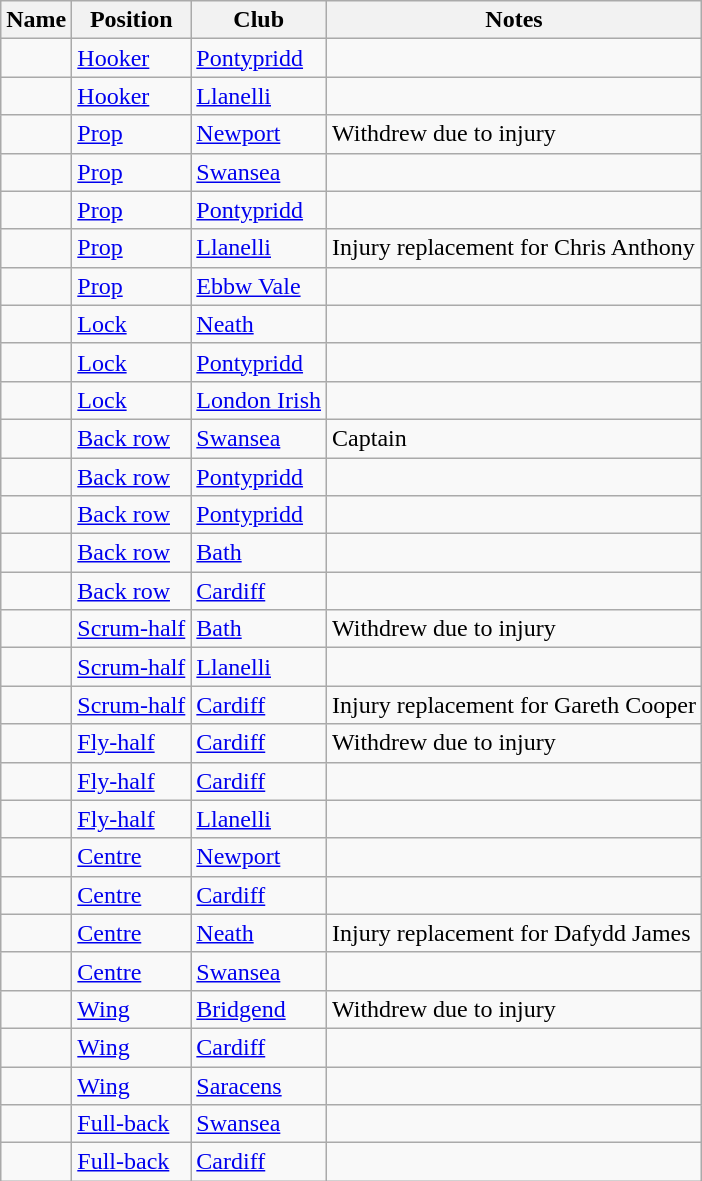<table class="wikitable sortable">
<tr>
<th>Name</th>
<th>Position</th>
<th>Club</th>
<th class="unsortable">Notes</th>
</tr>
<tr>
<td></td>
<td><a href='#'>Hooker</a></td>
<td><a href='#'>Pontypridd</a></td>
<td></td>
</tr>
<tr>
<td></td>
<td><a href='#'>Hooker</a></td>
<td><a href='#'>Llanelli</a></td>
<td></td>
</tr>
<tr>
<td></td>
<td><a href='#'>Prop</a></td>
<td><a href='#'>Newport</a></td>
<td>Withdrew due to injury</td>
</tr>
<tr>
<td></td>
<td><a href='#'>Prop</a></td>
<td><a href='#'>Swansea</a></td>
<td></td>
</tr>
<tr>
<td></td>
<td><a href='#'>Prop</a></td>
<td><a href='#'>Pontypridd</a></td>
<td></td>
</tr>
<tr>
<td></td>
<td><a href='#'>Prop</a></td>
<td><a href='#'>Llanelli</a></td>
<td>Injury replacement for Chris Anthony</td>
</tr>
<tr>
<td></td>
<td><a href='#'>Prop</a></td>
<td><a href='#'>Ebbw Vale</a></td>
<td></td>
</tr>
<tr>
<td></td>
<td><a href='#'>Lock</a></td>
<td><a href='#'>Neath</a></td>
<td></td>
</tr>
<tr>
<td></td>
<td><a href='#'>Lock</a></td>
<td><a href='#'>Pontypridd</a></td>
<td></td>
</tr>
<tr>
<td></td>
<td><a href='#'>Lock</a></td>
<td><a href='#'>London Irish</a></td>
<td></td>
</tr>
<tr>
<td></td>
<td><a href='#'>Back row</a></td>
<td><a href='#'>Swansea</a></td>
<td>Captain</td>
</tr>
<tr>
<td></td>
<td><a href='#'>Back row</a></td>
<td><a href='#'>Pontypridd</a></td>
<td></td>
</tr>
<tr>
<td></td>
<td><a href='#'>Back row</a></td>
<td><a href='#'>Pontypridd</a></td>
<td></td>
</tr>
<tr>
<td></td>
<td><a href='#'>Back row</a></td>
<td><a href='#'>Bath</a></td>
<td></td>
</tr>
<tr>
<td></td>
<td><a href='#'>Back row</a></td>
<td><a href='#'>Cardiff</a></td>
<td></td>
</tr>
<tr>
<td></td>
<td><a href='#'>Scrum-half</a></td>
<td><a href='#'>Bath</a></td>
<td>Withdrew due to injury</td>
</tr>
<tr>
<td></td>
<td><a href='#'>Scrum-half</a></td>
<td><a href='#'>Llanelli</a></td>
<td></td>
</tr>
<tr>
<td></td>
<td><a href='#'>Scrum-half</a></td>
<td><a href='#'>Cardiff</a></td>
<td>Injury replacement for Gareth Cooper</td>
</tr>
<tr>
<td></td>
<td><a href='#'>Fly-half</a></td>
<td><a href='#'>Cardiff</a></td>
<td>Withdrew due to injury</td>
</tr>
<tr>
<td></td>
<td><a href='#'>Fly-half</a></td>
<td><a href='#'>Cardiff</a></td>
<td></td>
</tr>
<tr>
<td></td>
<td><a href='#'>Fly-half</a></td>
<td><a href='#'>Llanelli</a></td>
<td></td>
</tr>
<tr>
<td></td>
<td><a href='#'>Centre</a></td>
<td><a href='#'>Newport</a></td>
<td></td>
</tr>
<tr>
<td></td>
<td><a href='#'>Centre</a></td>
<td><a href='#'>Cardiff</a></td>
<td></td>
</tr>
<tr>
<td></td>
<td><a href='#'>Centre</a></td>
<td><a href='#'>Neath</a></td>
<td>Injury replacement for Dafydd James</td>
</tr>
<tr>
<td></td>
<td><a href='#'>Centre</a></td>
<td><a href='#'>Swansea</a></td>
<td></td>
</tr>
<tr>
<td></td>
<td><a href='#'>Wing</a></td>
<td><a href='#'>Bridgend</a></td>
<td>Withdrew due to injury</td>
</tr>
<tr>
<td></td>
<td><a href='#'>Wing</a></td>
<td><a href='#'>Cardiff</a></td>
<td></td>
</tr>
<tr>
<td></td>
<td><a href='#'>Wing</a></td>
<td><a href='#'>Saracens</a></td>
<td></td>
</tr>
<tr>
<td></td>
<td><a href='#'>Full-back</a></td>
<td><a href='#'>Swansea</a></td>
<td></td>
</tr>
<tr>
<td></td>
<td><a href='#'>Full-back</a></td>
<td><a href='#'>Cardiff</a></td>
<td></td>
</tr>
</table>
